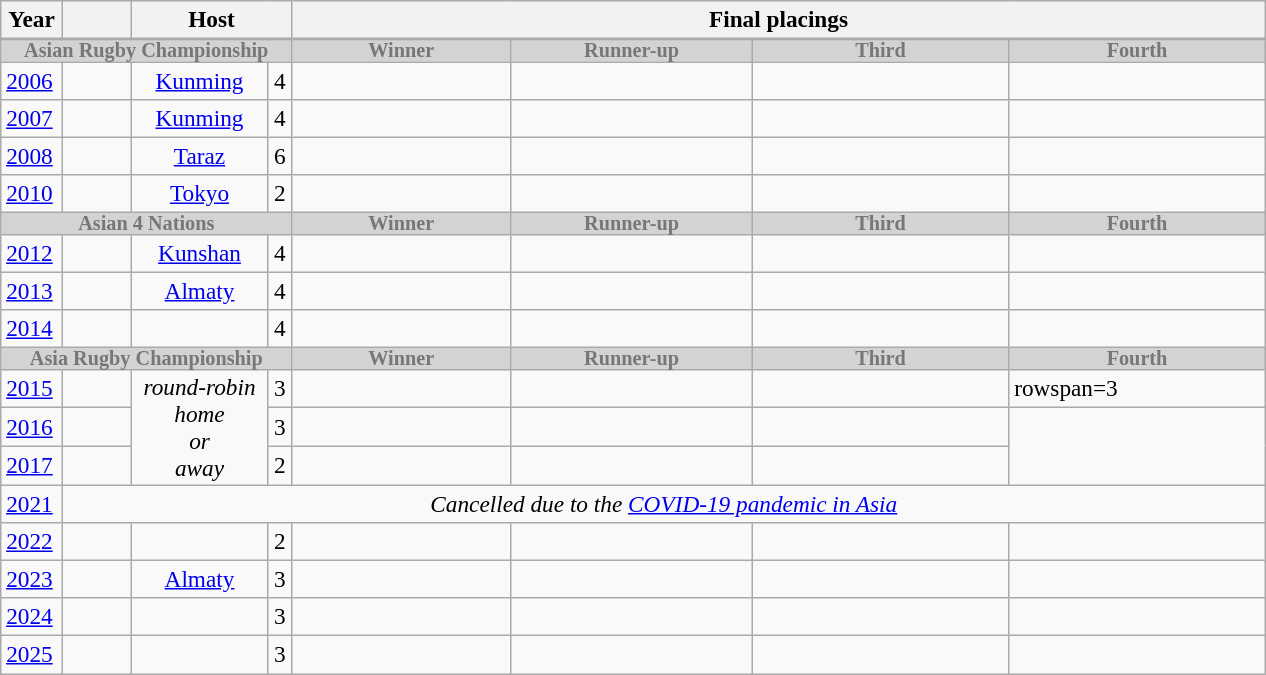<table class="wikitable" style="font-size:97%;">
<tr>
<th>Year</th>
<th></th>
<th colspan=2>Host</th>
<th colspan=4>Final placings</th>
</tr>
<tr style="line-height:0;font-size:0;padding:0;">
<td width=40></td>
<td width=45></td>
<td width=90></td>
<td width=15></td>
<td width=145></td>
<td width=160></td>
<td width=170></td>
<td width=170></td>
</tr>
<tr style="text-align:center; line-height:8px; font-size:87%; font-weight:bold; background:lightgrey; color:#777;">
<td colspan="4">Asian Rugby Championship</td>
<td>Winner</td>
<td>Runner-up</td>
<td>Third</td>
<td>Fourth</td>
</tr>
<tr>
<td><a href='#'>2006</a></td>
<td style="text-align:center; font-size:85%;"></td>
<td align=center><a href='#'>Kunming</a></td>
<td align=center>4</td>
<td></td>
<td></td>
<td></td>
<td></td>
</tr>
<tr>
<td><a href='#'>2007</a></td>
<td style="text-align:center; font-size:85%;"></td>
<td align=center><a href='#'>Kunming</a></td>
<td align=center>4</td>
<td></td>
<td></td>
<td></td>
<td></td>
</tr>
<tr>
<td><a href='#'>2008</a></td>
<td style="text-align:center; font-size:85%;"></td>
<td align=center><a href='#'>Taraz</a></td>
<td align=center>6</td>
<td></td>
<td></td>
<td></td>
<td></td>
</tr>
<tr>
<td style="padding-right:1px;"><a href='#'>2010</a></td>
<td style="text-align:center; font-size:85%;"></td>
<td align=center><a href='#'>Tokyo</a></td>
<td align=center>2</td>
<td></td>
<td></td>
<td></td>
<td></td>
</tr>
<tr style="text-align:center; line-height:8px; font-size:87%; font-weight:bold; background:lightgrey; color:#777;">
<td colspan="4">Asian 4 Nations</td>
<td>Winner</td>
<td>Runner-up</td>
<td>Third</td>
<td>Fourth</td>
</tr>
<tr>
<td><a href='#'>2012</a></td>
<td style="text-align:center; font-size:85%;"></td>
<td align=center><a href='#'>Kunshan</a></td>
<td align=center>4</td>
<td></td>
<td></td>
<td></td>
<td></td>
</tr>
<tr>
<td><a href='#'>2013</a></td>
<td style="text-align:center; font-size:85%;"></td>
<td align=center><a href='#'>Almaty</a></td>
<td align=center>4</td>
<td></td>
<td></td>
<td></td>
<td></td>
</tr>
<tr>
<td><a href='#'>2014</a></td>
<td style="text-align:center; font-size:85%;"></td>
<td align=center></td>
<td align=center>4</td>
<td></td>
<td></td>
<td></td>
<td></td>
</tr>
<tr style="text-align:center; line-height:8px; font-size:87%; font-weight:bold; background:lightgrey; color:#777;">
<td colspan="4">Asia Rugby Championship</td>
<td>Winner</td>
<td>Runner-up</td>
<td>Third</td>
<td>Fourth</td>
</tr>
<tr>
<td><a href='#'>2015</a></td>
<td style="text-align:center; font-size:85%;"></td>
<td rowspan="3" style="text-align:center; padding:2px;"><em>round-robin<br>home<br>or<br>away</em></td>
<td align=center>3</td>
<td></td>
<td></td>
<td></td>
<td>rowspan=3 </td>
</tr>
<tr>
<td><a href='#'>2016</a></td>
<td style="text-align:center; font-size:85%;"></td>
<td align=center>3</td>
<td></td>
<td></td>
<td></td>
</tr>
<tr>
<td><a href='#'>2017</a></td>
<td style="text-align:center; font-size:85%;"></td>
<td align=center>2</td>
<td></td>
<td></td>
<td></td>
</tr>
<tr>
<td><a href='#'>2021</a></td>
<td style="text-align:center;" colspan=7><em>Cancelled due to the <a href='#'>COVID-19 pandemic in Asia</a></em></td>
</tr>
<tr>
<td><a href='#'>2022</a></td>
<td style="text-align:center; font-size:85%;"></td>
<td align=center></td>
<td align=center>2</td>
<td></td>
<td></td>
<td></td>
<td></td>
</tr>
<tr>
<td><a href='#'>2023</a></td>
<td style="text-align:center; font-size:85%;"></td>
<td align=center><a href='#'>Almaty</a></td>
<td align="center">3</td>
<td></td>
<td></td>
<td></td>
<td></td>
</tr>
<tr>
<td><a href='#'>2024</a></td>
<td style="text-align:center; font-size:85%;"></td>
<td align=center></td>
<td align="center">3</td>
<td></td>
<td></td>
<td></td>
<td></td>
</tr>
<tr>
<td><a href='#'>2025</a></td>
<td style="text-align:center; font-size:85%;"></td>
<td align=center></td>
<td align="center">3</td>
<td></td>
<td></td>
<td></td>
<td></td>
</tr>
</table>
